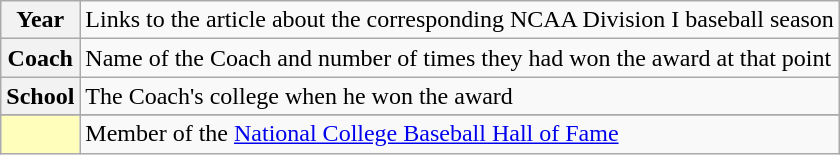<table class="wikitable plainrowheaders">
<tr>
<th scope="row" style="text-align:center"><strong>Year</strong></th>
<td>Links to the article about the corresponding NCAA Division I baseball season</td>
</tr>
<tr>
<th scope="row" style="text-align:center"><strong>Coach </strong></th>
<td>Name of the Coach and number of times they had won the award at that point</td>
</tr>
<tr>
<th scope="row" style="text-align:center"><strong>School</strong></th>
<td>The Coach's college when he won the award</td>
</tr>
<tr>
</tr>
<tr>
<th scope="row" style="text-align:center; background:#ffb;"></th>
<td>Member of the <a href='#'>National College Baseball Hall of Fame</a></td>
</tr>
</table>
